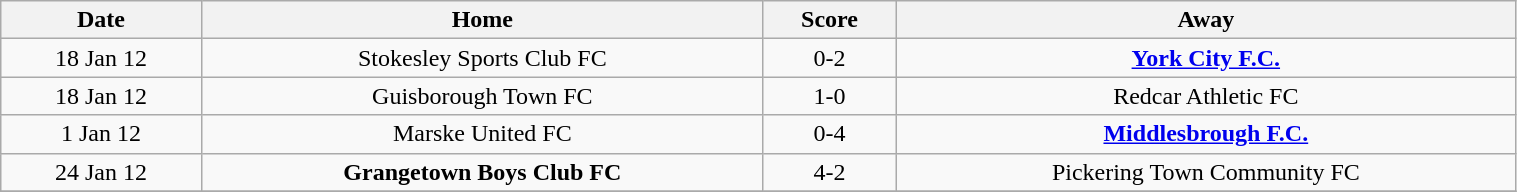<table class="wikitable" style="text-align:center; width:80%;">
<tr>
<th>Date</th>
<th>Home</th>
<th>Score</th>
<th>Away</th>
</tr>
<tr>
<td>18 Jan 12</td>
<td>Stokesley Sports Club FC</td>
<td>0-2</td>
<td><strong><a href='#'>York City F.C.</a></strong></td>
</tr>
<tr>
<td>18 Jan 12</td>
<td>Guisborough Town FC</td>
<td>1-0</td>
<td>Redcar Athletic FC</td>
</tr>
<tr>
<td>1 Jan 12</td>
<td>Marske United FC</td>
<td>0-4</td>
<td><strong><a href='#'>Middlesbrough F.C.</a></strong></td>
</tr>
<tr>
<td>24 Jan 12</td>
<td><strong>Grangetown Boys Club FC</strong></td>
<td>4-2</td>
<td>Pickering Town Community FC</td>
</tr>
<tr>
</tr>
</table>
